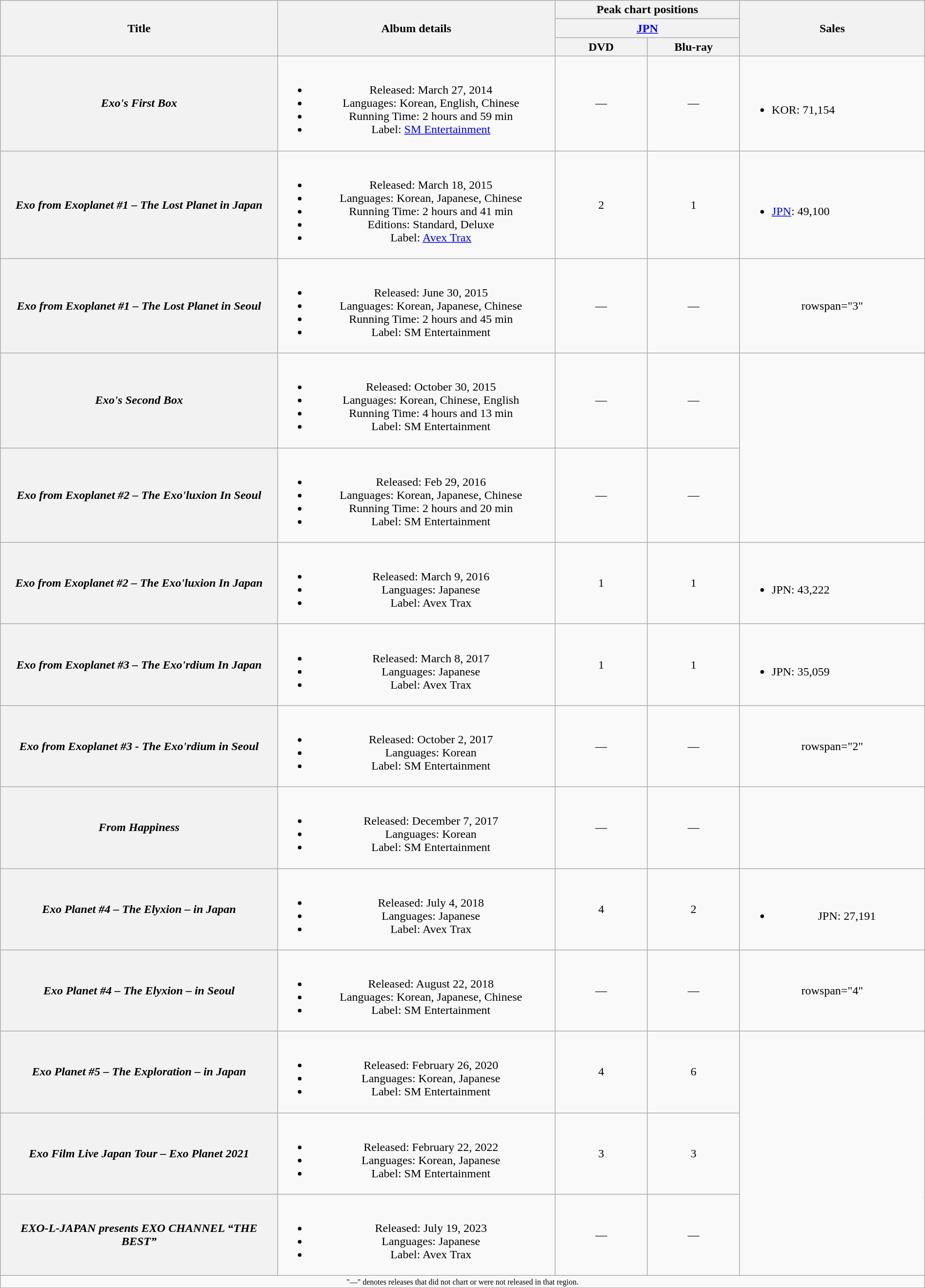<table class="wikitable sortable plainrowheaders" style="text-align:center; width:100%">
<tr>
<th scope="col" rowspan="3" style="width:30%">Title</th>
<th scope="col" rowspan="3" style="width:30%">Album details</th>
<th scope="col" colspan="2" style="width:20%">Peak chart positions</th>
<th scope="col" rowspan="3" style="width:20%">Sales</th>
</tr>
<tr>
<th scope="col" colspan="2"><a href='#'>JPN</a></th>
</tr>
<tr>
<th scope="col" style="width:3.5em;">DVD</th>
<th scope="col" style="width:3.5em;">Blu-ray</th>
</tr>
<tr>
<th scope="row"><em>Exo's First Box</em></th>
<td><br><ul><li>Released: March 27, 2014</li><li>Languages: Korean, English, Chinese</li><li>Running Time: 2 hours and 59 min</li><li>Label: <a href='#'>SM Entertainment</a></li></ul></td>
<td>—</td>
<td>—</td>
<td style="text-align:left;"><br><ul><li>KOR: 71,154</li></ul></td>
</tr>
<tr>
<th scope="row"><em>Exo from Exoplanet #1 – The Lost Planet in Japan</em></th>
<td><br><ul><li>Released: March 18, 2015</li><li>Languages: Korean, Japanese, Chinese</li><li>Running Time: 2 hours and 41 min</li><li>Editions: Standard, Deluxe</li><li>Label: <a href='#'>Avex Trax</a></li></ul></td>
<td>2</td>
<td>1</td>
<td style="text-align:left;"><br><ul><li><a href='#'>JPN</a>: 49,100</li></ul></td>
</tr>
<tr>
<th scope="row"><em>Exo from Exoplanet #1 – The Lost Planet in Seoul</em></th>
<td><br><ul><li>Released: June 30, 2015</li><li>Languages: Korean, Japanese, Chinese</li><li>Running Time: 2 hours and 45 min</li><li>Label: SM Entertainment</li></ul></td>
<td>—</td>
<td>—</td>
<td>rowspan="3" </td>
</tr>
<tr>
<th scope="row"><em>Exo's Second Box</em></th>
<td><br><ul><li>Released: October 30, 2015</li><li>Languages: Korean, Chinese, English</li><li>Running Time: 4 hours and 13 min</li><li>Label: SM Entertainment</li></ul></td>
<td>—</td>
<td>—</td>
</tr>
<tr>
<th scope="row"><em>Exo from Exoplanet #2 – The Exo'luxion In Seoul</em></th>
<td><br><ul><li>Released: Feb 29, 2016</li><li>Languages: Korean, Japanese, Chinese</li><li>Running Time: 2 hours and 20 min</li><li>Label: SM Entertainment</li></ul></td>
<td>—</td>
<td>—</td>
</tr>
<tr>
<th scope="row"><em>Exo from Exoplanet #2 – The Exo'luxion In Japan</em></th>
<td><br><ul><li>Released: March 9, 2016</li><li>Languages: Japanese</li><li>Label: Avex Trax</li></ul></td>
<td>1</td>
<td>1</td>
<td style="text-align:left;"><br><ul><li>JPN: 43,222</li></ul></td>
</tr>
<tr>
<th scope="row"><em>Exo from Exoplanet #3 – The Exo'rdium In Japan</em></th>
<td><br><ul><li>Released: March 8, 2017</li><li>Languages: Japanese</li><li>Label: Avex Trax</li></ul></td>
<td>1</td>
<td>1</td>
<td style="text-align:left;"><br><ul><li>JPN: 35,059</li></ul></td>
</tr>
<tr>
<th scope="row"><em>Exo from Exoplanet #3 - The Exo'rdium in Seoul</em></th>
<td><br><ul><li>Released: October 2, 2017</li><li>Languages: Korean</li><li>Label: SM Entertainment</li></ul></td>
<td>—</td>
<td>—</td>
<td>rowspan="2" </td>
</tr>
<tr>
<th scope="row"><em>From Happiness</em></th>
<td><br><ul><li>Released: December 7, 2017</li><li>Languages: Korean</li><li>Label: SM Entertainment</li></ul></td>
<td>—</td>
<td>—</td>
</tr>
<tr>
<th scope=row><em>Exo Planet #4 – The Elyxion – in Japan</em></th>
<td><br><ul><li>Released: July 4, 2018</li><li>Languages: Japanese</li><li>Label: Avex Trax</li></ul></td>
<td>4</td>
<td>2</td>
<td><br><ul><li>JPN: 27,191</li></ul></td>
</tr>
<tr>
<th scope=row><em>Exo Planet #4 – The Elyxion – in Seoul</em></th>
<td><br><ul><li>Released: August 22, 2018</li><li>Languages: Korean, Japanese, Chinese</li><li>Label: SM Entertainment</li></ul></td>
<td>—</td>
<td>—</td>
<td>rowspan="4"  </td>
</tr>
<tr>
<th scope="row"><em>Exo Planet #5 – The Exploration – in Japan</em></th>
<td><br><ul><li>Released: February 26, 2020</li><li>Languages: Korean, Japanese</li><li>Label: SM Entertainment</li></ul></td>
<td>4</td>
<td>6</td>
</tr>
<tr>
<th scope="row"><em>Exo Film Live Japan Tour – Exo Planet 2021</em></th>
<td><br><ul><li>Released: February 22, 2022</li><li>Languages: Korean, Japanese</li><li>Label: SM Entertainment</li></ul></td>
<td>3</td>
<td>3</td>
</tr>
<tr>
<th scope="row"><em>EXO-L-JAPAN presents EXO CHANNEL “THE BEST”</em></th>
<td><br><ul><li>Released: July 19, 2023</li><li>Languages: Japanese</li><li>Label: Avex Trax</li></ul></td>
<td>—</td>
<td>—</td>
</tr>
<tr>
<td colspan="5" style="font-size:8pt;">"—" denotes releases that did not chart or were not released in that region.<br></td>
</tr>
</table>
